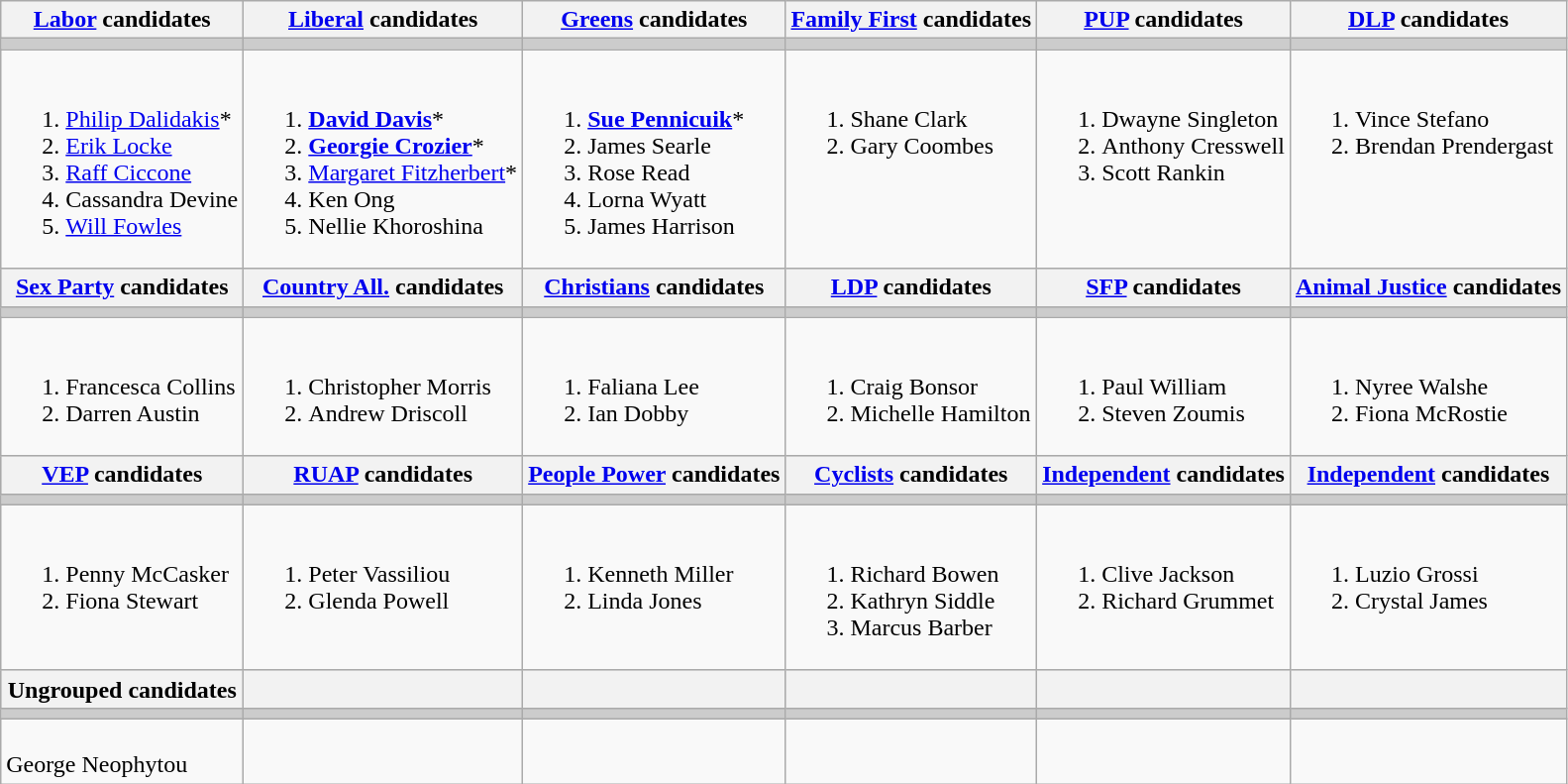<table class="wikitable">
<tr>
<th><a href='#'>Labor</a> candidates</th>
<th><a href='#'>Liberal</a> candidates</th>
<th><a href='#'>Greens</a> candidates</th>
<th><a href='#'>Family First</a> candidates</th>
<th><a href='#'>PUP</a> candidates</th>
<th><a href='#'>DLP</a> candidates</th>
</tr>
<tr bgcolor="#cccccc">
<td></td>
<td></td>
<td></td>
<td></td>
<td></td>
<td></td>
</tr>
<tr>
<td><br><ol><li><a href='#'>Philip Dalidakis</a>*</li><li><a href='#'>Erik Locke</a></li><li><a href='#'>Raff Ciccone</a></li><li>Cassandra Devine</li><li><a href='#'>Will Fowles</a></li></ol></td>
<td><br><ol><li><strong><a href='#'>David Davis</a></strong>*</li><li><strong><a href='#'>Georgie Crozier</a></strong>*</li><li><a href='#'>Margaret Fitzherbert</a>*</li><li>Ken Ong</li><li>Nellie Khoroshina</li></ol></td>
<td><br><ol><li><strong><a href='#'>Sue Pennicuik</a></strong>*</li><li>James Searle</li><li>Rose Read</li><li>Lorna Wyatt</li><li>James Harrison</li></ol></td>
<td valign=top><br><ol><li>Shane Clark</li><li>Gary Coombes</li></ol></td>
<td valign=top><br><ol><li>Dwayne Singleton</li><li>Anthony Cresswell</li><li>Scott Rankin</li></ol></td>
<td valign=top><br><ol><li>Vince Stefano</li><li>Brendan Prendergast</li></ol></td>
</tr>
<tr bgcolor="#cccccc">
<th><a href='#'>Sex Party</a> candidates</th>
<th><a href='#'>Country All.</a> candidates</th>
<th><a href='#'>Christians</a> candidates</th>
<th><a href='#'>LDP</a> candidates</th>
<th><a href='#'>SFP</a> candidates</th>
<th><a href='#'>Animal Justice</a> candidates</th>
</tr>
<tr bgcolor="#cccccc">
<td></td>
<td></td>
<td></td>
<td></td>
<td></td>
<td></td>
</tr>
<tr>
<td valign=top><br><ol><li>Francesca Collins</li><li>Darren Austin</li></ol></td>
<td valign=top><br><ol><li>Christopher Morris</li><li>Andrew Driscoll</li></ol></td>
<td valign=top><br><ol><li>Faliana Lee</li><li>Ian Dobby</li></ol></td>
<td valign=top><br><ol><li>Craig Bonsor</li><li>Michelle Hamilton</li></ol></td>
<td valign=top><br><ol><li>Paul William</li><li>Steven Zoumis</li></ol></td>
<td valign=top><br><ol><li>Nyree Walshe</li><li>Fiona McRostie</li></ol></td>
</tr>
<tr bgcolor="#cccccc">
<th><a href='#'>VEP</a> candidates</th>
<th><a href='#'>RUAP</a> candidates</th>
<th><a href='#'>People Power</a> candidates</th>
<th><a href='#'>Cyclists</a> candidates</th>
<th><a href='#'>Independent</a> candidates</th>
<th><a href='#'>Independent</a> candidates</th>
</tr>
<tr bgcolor="#cccccc">
<td></td>
<td></td>
<td></td>
<td></td>
<td></td>
<td></td>
</tr>
<tr>
<td valign=top><br><ol><li>Penny McCasker</li><li>Fiona Stewart</li></ol></td>
<td valign=top><br><ol><li>Peter Vassiliou</li><li>Glenda Powell</li></ol></td>
<td valign=top><br><ol><li>Kenneth Miller</li><li>Linda Jones</li></ol></td>
<td valign=top><br><ol><li>Richard Bowen</li><li>Kathryn Siddle</li><li>Marcus Barber</li></ol></td>
<td valign=top><br><ol><li>Clive Jackson</li><li>Richard Grummet</li></ol></td>
<td valign=top><br><ol><li>Luzio Grossi</li><li>Crystal James</li></ol></td>
</tr>
<tr bgcolor="#cccccc">
<th>Ungrouped candidates</th>
<th></th>
<th></th>
<th></th>
<th></th>
<th></th>
</tr>
<tr bgcolor="#cccccc">
<td></td>
<td></td>
<td></td>
<td></td>
<td></td>
<td></td>
</tr>
<tr>
<td valign=top><br>George Neophytou</td>
<td valign=top></td>
<td valign=top></td>
<td valign=top></td>
<td valign=top></td>
<td valign=top></td>
</tr>
</table>
